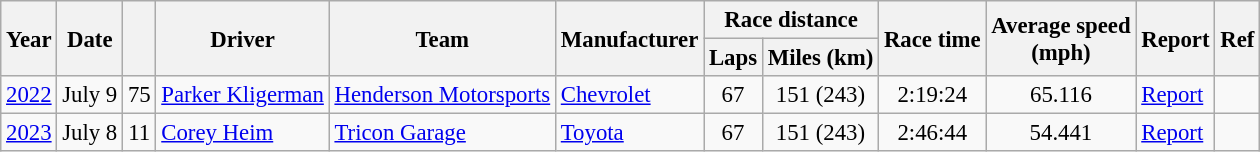<table class="wikitable" style="font-size: 95%;">
<tr>
<th rowspan=2>Year</th>
<th rowspan=2>Date</th>
<th rowspan=2></th>
<th rowspan=2>Driver</th>
<th rowspan=2>Team</th>
<th rowspan=2>Manufacturer</th>
<th colspan=2>Race distance</th>
<th rowspan=2>Race time</th>
<th rowspan=2>Average speed<br>(mph)</th>
<th rowspan=2>Report</th>
<th rowspan=2>Ref</th>
</tr>
<tr>
<th>Laps</th>
<th>Miles (km)</th>
</tr>
<tr>
<td><a href='#'>2022</a></td>
<td>July 9</td>
<td align=center>75</td>
<td><a href='#'>Parker Kligerman</a></td>
<td><a href='#'>Henderson Motorsports</a></td>
<td><a href='#'>Chevrolet</a></td>
<td align=center>67</td>
<td align=center>151 (243)</td>
<td align=center>2:19:24</td>
<td align=center>65.116</td>
<td><a href='#'>Report</a></td>
<td align=center></td>
</tr>
<tr>
<td><a href='#'>2023</a></td>
<td>July 8</td>
<td align="center">11</td>
<td><a href='#'>Corey Heim</a></td>
<td><a href='#'>Tricon Garage</a></td>
<td><a href='#'>Toyota</a></td>
<td align=center>67</td>
<td align=center>151 (243)</td>
<td align=center>2:46:44</td>
<td align=center>54.441</td>
<td><a href='#'>Report</a></td>
<td align="center"></td>
</tr>
</table>
